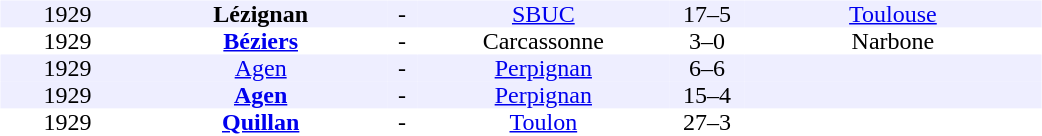<table table width=700>
<tr>
<td width=700 valign=top><br><table border=0 cellspacing=0 cellpadding=0 style=font-size: 100%; border-collapse: collapse; width=100%>
<tr align=center bgcolor=#EEEEFF>
<td width=90>1929</td>
<td width=170><strong>Lézignan</strong></td>
<td width=20>-</td>
<td width=170><a href='#'>SBUC</a></td>
<td width=50>17–5</td>
<td width=200><a href='#'>Toulouse</a></td>
</tr>
<tr align=center bgcolor=#FFFFFF>
<td width=90>1929</td>
<td width=170><strong><a href='#'>Béziers</a></strong></td>
<td width=20>-</td>
<td width=170>Carcassonne</td>
<td width=50>3–0</td>
<td width=200>Narbone</td>
</tr>
<tr align=center bgcolor=#EEEEFF>
<td width=90>1929</td>
<td width=170><a href='#'>Agen</a></td>
<td width=20>-</td>
<td width=170><a href='#'>Perpignan</a></td>
<td width=50>6–6</td>
<td width=200></td>
</tr>
<tr align=center bgcolor=#EEEEFF>
<td width=90>1929</td>
<td width=170><strong><a href='#'>Agen</a></strong></td>
<td width=20>-</td>
<td width=170><a href='#'>Perpignan</a></td>
<td width=50>15–4</td>
<td width=200></td>
</tr>
<tr align=center bgcolor=#FFFFFF>
<td width=90>1929</td>
<td width=170><strong><a href='#'>Quillan</a></strong></td>
<td width=20>-</td>
<td width=170><a href='#'>Toulon</a></td>
<td width=50>27–3</td>
<td width=200></td>
</tr>
</table>
</td>
</tr>
</table>
